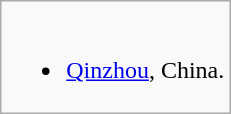<table class="wikitable">
<tr valign="top">
<td><br><ul><li> <a href='#'>Qinzhou</a>, China.</li></ul></td>
</tr>
</table>
